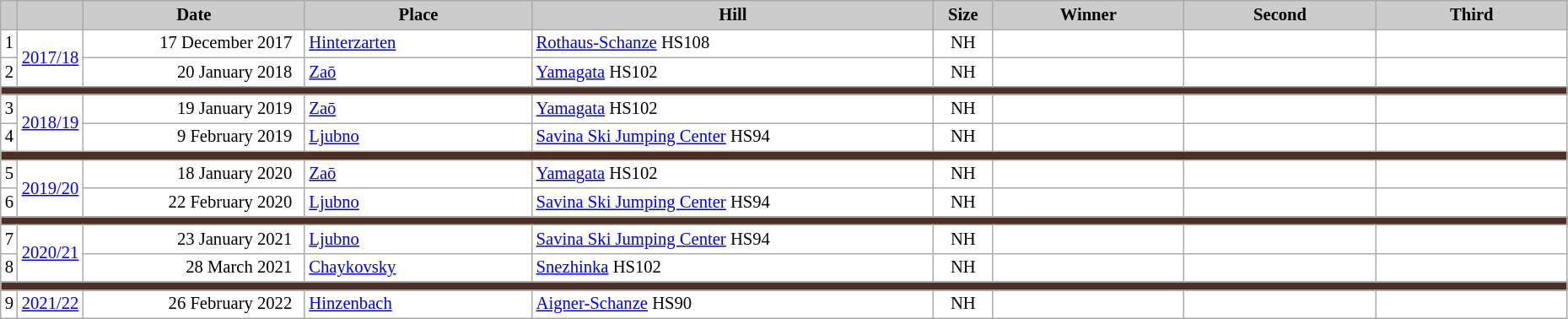<table class="wikitable plainrowheaders" style="background:#fff; font-size:86%; line-height:16px; border:grey solid 1px; border-collapse:collapse;">
<tr style="background:#ccc; text-align:center;">
<th scope="col" style="background:#ccc; width=20 px;"></th>
<th scope="col" style="background:#ccc; width=25 px;"></th>
<th scope="col" style="background:#ccc; width:169px;">Date</th>
<th scope="col" style="background:#ccc; width:173px;">Place</th>
<th scope="col" style="background:#ccc; width:311px;">Hill</th>
<th scope="col" style="background:#ccc; width:40px;">Size</th>
<th scope="col" style="background:#ccc; width:145px;">Winner</th>
<th scope="col" style="background:#ccc; width:145px;">Second</th>
<th scope="col" style="background:#ccc; width:145px;">Third</th>
</tr>
<tr>
<td align=center>1</td>
<td align=center rowspan=2><a href='#'>2017/18</a></td>
<td align=right>17 December 2017  </td>
<td> <a href='#'>Hinterzarten</a></td>
<td><a href='#'>Rothaus-Schanze</a> HS108</td>
<td align=center>NH</td>
<td></td>
<td></td>
<td></td>
</tr>
<tr>
<td align=center>2</td>
<td align=right>20 January 2018  </td>
<td> <a href='#'>Zaō</a></td>
<td><a href='#'>Yamagata</a> HS102</td>
<td align=center>NH</td>
<td></td>
<td></td>
<td></td>
</tr>
<tr bgcolor=#4C2F27>
<td colspan=9></td>
</tr>
<tr>
<td align=center>3</td>
<td align=center rowspan=2><a href='#'>2018/19</a></td>
<td align=right>19 January 2019  </td>
<td> <a href='#'>Zaō</a></td>
<td><a href='#'>Yamagata</a> HS102</td>
<td align=center>NH</td>
<td></td>
<td></td>
<td></td>
</tr>
<tr>
<td align=center>4</td>
<td align=right>9 February 2019  </td>
<td> <a href='#'>Ljubno</a></td>
<td><a href='#'>Savina Ski Jumping Center</a> HS94</td>
<td align=center>NH</td>
<td></td>
<td></td>
<td></td>
</tr>
<tr bgcolor=#4C2F27>
<td colspan=9></td>
</tr>
<tr>
<td align=center>5</td>
<td align=center rowspan=2><a href='#'>2019/20</a></td>
<td align=right>18 January 2020  </td>
<td> <a href='#'>Zaō</a></td>
<td><a href='#'>Yamagata</a> HS102</td>
<td align=center>NH</td>
<td></td>
<td></td>
<td></td>
</tr>
<tr>
<td align=center>6</td>
<td align=right>22 February 2020  </td>
<td> <a href='#'>Ljubno</a></td>
<td><a href='#'>Savina Ski Jumping Center</a> HS94</td>
<td align=center>NH</td>
<td></td>
<td></td>
<td></td>
</tr>
<tr bgcolor=#4C2F27>
<td colspan=9></td>
</tr>
<tr>
<td align=center>7</td>
<td align=center rowspan=2><a href='#'>2020/21</a></td>
<td align=right>23 January 2021  </td>
<td> <a href='#'>Ljubno</a></td>
<td><a href='#'>Savina Ski Jumping Center</a> HS94</td>
<td align=center>NH</td>
<td></td>
<td></td>
<td></td>
</tr>
<tr>
<td align=center>8</td>
<td align=right>28 March 2021  </td>
<td> <a href='#'>Chaykovsky</a></td>
<td><a href='#'>Snezhinka</a> HS102</td>
<td align=center>NH</td>
<td></td>
<td></td>
<td></td>
</tr>
<tr bgcolor=#4C2F27>
<td colspan=9></td>
</tr>
<tr>
<td align=center>9</td>
<td align=center><a href='#'>2021/22</a></td>
<td align=right>26 February 2022  </td>
<td> <a href='#'>Hinzenbach</a></td>
<td><a href='#'>Aigner-Schanze</a> HS90</td>
<td align=center>NH</td>
<td></td>
<td></td>
<td></td>
</tr>
</table>
